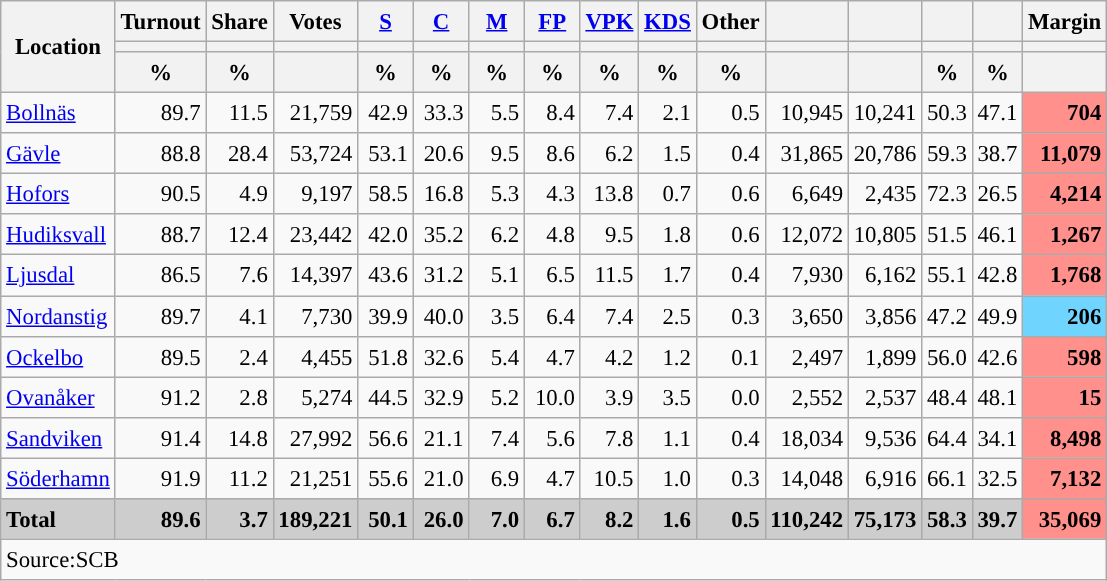<table class="wikitable sortable" style="text-align:right; font-size:95%; line-height:20px;">
<tr>
<th rowspan="3">Location</th>
<th>Turnout</th>
<th>Share</th>
<th>Votes</th>
<th width="30px" class="unsortable"><a href='#'>S</a></th>
<th width="30px" class="unsortable"><a href='#'>C</a></th>
<th width="30px" class="unsortable"><a href='#'>M</a></th>
<th width="30px" class="unsortable"><a href='#'>FP</a></th>
<th width="30px" class="unsortable"><a href='#'>VPK</a></th>
<th width="30px" class="unsortable"><a href='#'>KDS</a></th>
<th width="30px" class="unsortable">Other</th>
<th></th>
<th></th>
<th></th>
<th></th>
<th>Margin</th>
</tr>
<tr>
<th></th>
<th></th>
<th></th>
<th style="background:"></th>
<th style="background:"></th>
<th style="background:"></th>
<th style="background:"></th>
<th style="background:"></th>
<th style="background:"></th>
<th style="background:"></th>
<th style="background:"></th>
<th style="background:"></th>
<th style="background:"></th>
<th style="background:"></th>
<th></th>
</tr>
<tr>
<th data-sort-type="number">%</th>
<th data-sort-type="number">%</th>
<th></th>
<th data-sort-type="number">%</th>
<th data-sort-type="number">%</th>
<th data-sort-type="number">%</th>
<th data-sort-type="number">%</th>
<th data-sort-type="number">%</th>
<th data-sort-type="number">%</th>
<th data-sort-type="number">%</th>
<th data-sort-type="number"></th>
<th data-sort-type="number"></th>
<th data-sort-type="number">%</th>
<th data-sort-type="number">%</th>
<th data-sort-type="number"></th>
</tr>
<tr>
<td align=left><a href='#'>Bollnäs</a></td>
<td>89.7</td>
<td>11.5</td>
<td>21,759</td>
<td>42.9</td>
<td>33.3</td>
<td>5.5</td>
<td>8.4</td>
<td>7.4</td>
<td>2.1</td>
<td>0.5</td>
<td>10,945</td>
<td>10,241</td>
<td>50.3</td>
<td>47.1</td>
<td bgcolor=#ff908c><strong>704</strong></td>
</tr>
<tr>
<td align=left><a href='#'>Gävle</a></td>
<td>88.8</td>
<td>28.4</td>
<td>53,724</td>
<td>53.1</td>
<td>20.6</td>
<td>9.5</td>
<td>8.6</td>
<td>6.2</td>
<td>1.5</td>
<td>0.4</td>
<td>31,865</td>
<td>20,786</td>
<td>59.3</td>
<td>38.7</td>
<td bgcolor=#ff908c><strong>11,079</strong></td>
</tr>
<tr>
<td align=left><a href='#'>Hofors</a></td>
<td>90.5</td>
<td>4.9</td>
<td>9,197</td>
<td>58.5</td>
<td>16.8</td>
<td>5.3</td>
<td>4.3</td>
<td>13.8</td>
<td>0.7</td>
<td>0.6</td>
<td>6,649</td>
<td>2,435</td>
<td>72.3</td>
<td>26.5</td>
<td bgcolor=#ff908c><strong>4,214</strong></td>
</tr>
<tr>
<td align=left><a href='#'>Hudiksvall</a></td>
<td>88.7</td>
<td>12.4</td>
<td>23,442</td>
<td>42.0</td>
<td>35.2</td>
<td>6.2</td>
<td>4.8</td>
<td>9.5</td>
<td>1.8</td>
<td>0.6</td>
<td>12,072</td>
<td>10,805</td>
<td>51.5</td>
<td>46.1</td>
<td bgcolor=#ff908c><strong>1,267</strong></td>
</tr>
<tr>
<td align=left><a href='#'>Ljusdal</a></td>
<td>86.5</td>
<td>7.6</td>
<td>14,397</td>
<td>43.6</td>
<td>31.2</td>
<td>5.1</td>
<td>6.5</td>
<td>11.5</td>
<td>1.7</td>
<td>0.4</td>
<td>7,930</td>
<td>6,162</td>
<td>55.1</td>
<td>42.8</td>
<td bgcolor=#ff908c><strong>1,768</strong></td>
</tr>
<tr>
<td align=left><a href='#'>Nordanstig</a></td>
<td>89.7</td>
<td>4.1</td>
<td>7,730</td>
<td>39.9</td>
<td>40.0</td>
<td>3.5</td>
<td>6.4</td>
<td>7.4</td>
<td>2.5</td>
<td>0.3</td>
<td>3,650</td>
<td>3,856</td>
<td>47.2</td>
<td>49.9</td>
<td bgcolor=#6fd5fe><strong>206</strong></td>
</tr>
<tr>
<td align=left><a href='#'>Ockelbo</a></td>
<td>89.5</td>
<td>2.4</td>
<td>4,455</td>
<td>51.8</td>
<td>32.6</td>
<td>5.4</td>
<td>4.7</td>
<td>4.2</td>
<td>1.2</td>
<td>0.1</td>
<td>2,497</td>
<td>1,899</td>
<td>56.0</td>
<td>42.6</td>
<td bgcolor=#ff908c><strong>598</strong></td>
</tr>
<tr>
<td align=left><a href='#'>Ovanåker</a></td>
<td>91.2</td>
<td>2.8</td>
<td>5,274</td>
<td>44.5</td>
<td>32.9</td>
<td>5.2</td>
<td>10.0</td>
<td>3.9</td>
<td>3.5</td>
<td>0.0</td>
<td>2,552</td>
<td>2,537</td>
<td>48.4</td>
<td>48.1</td>
<td bgcolor=#ff908c><strong>15</strong></td>
</tr>
<tr>
<td align=left><a href='#'>Sandviken</a></td>
<td>91.4</td>
<td>14.8</td>
<td>27,992</td>
<td>56.6</td>
<td>21.1</td>
<td>7.4</td>
<td>5.6</td>
<td>7.8</td>
<td>1.1</td>
<td>0.4</td>
<td>18,034</td>
<td>9,536</td>
<td>64.4</td>
<td>34.1</td>
<td bgcolor=#ff908c><strong>8,498</strong></td>
</tr>
<tr>
<td align=left><a href='#'>Söderhamn</a></td>
<td>91.9</td>
<td>11.2</td>
<td>21,251</td>
<td>55.6</td>
<td>21.0</td>
<td>6.9</td>
<td>4.7</td>
<td>10.5</td>
<td>1.0</td>
<td>0.3</td>
<td>14,048</td>
<td>6,916</td>
<td>66.1</td>
<td>32.5</td>
<td bgcolor=#ff908c><strong>7,132</strong></td>
</tr>
<tr style="background:#CDCDCD;">
<td align=left><strong>Total</strong></td>
<td><strong>89.6</strong></td>
<td><strong>3.7</strong></td>
<td><strong>189,221</strong></td>
<td><strong>50.1</strong></td>
<td><strong>26.0</strong></td>
<td><strong>7.0</strong></td>
<td><strong>6.7</strong></td>
<td><strong>8.2</strong></td>
<td><strong>1.6</strong></td>
<td><strong>0.5</strong></td>
<td><strong>110,242</strong></td>
<td><strong>75,173</strong></td>
<td><strong>58.3</strong></td>
<td><strong>39.7</strong></td>
<td bgcolor=#ff908c><strong>35,069</strong></td>
</tr>
<tr>
<td align=left colspan=16>Source:SCB </td>
</tr>
</table>
